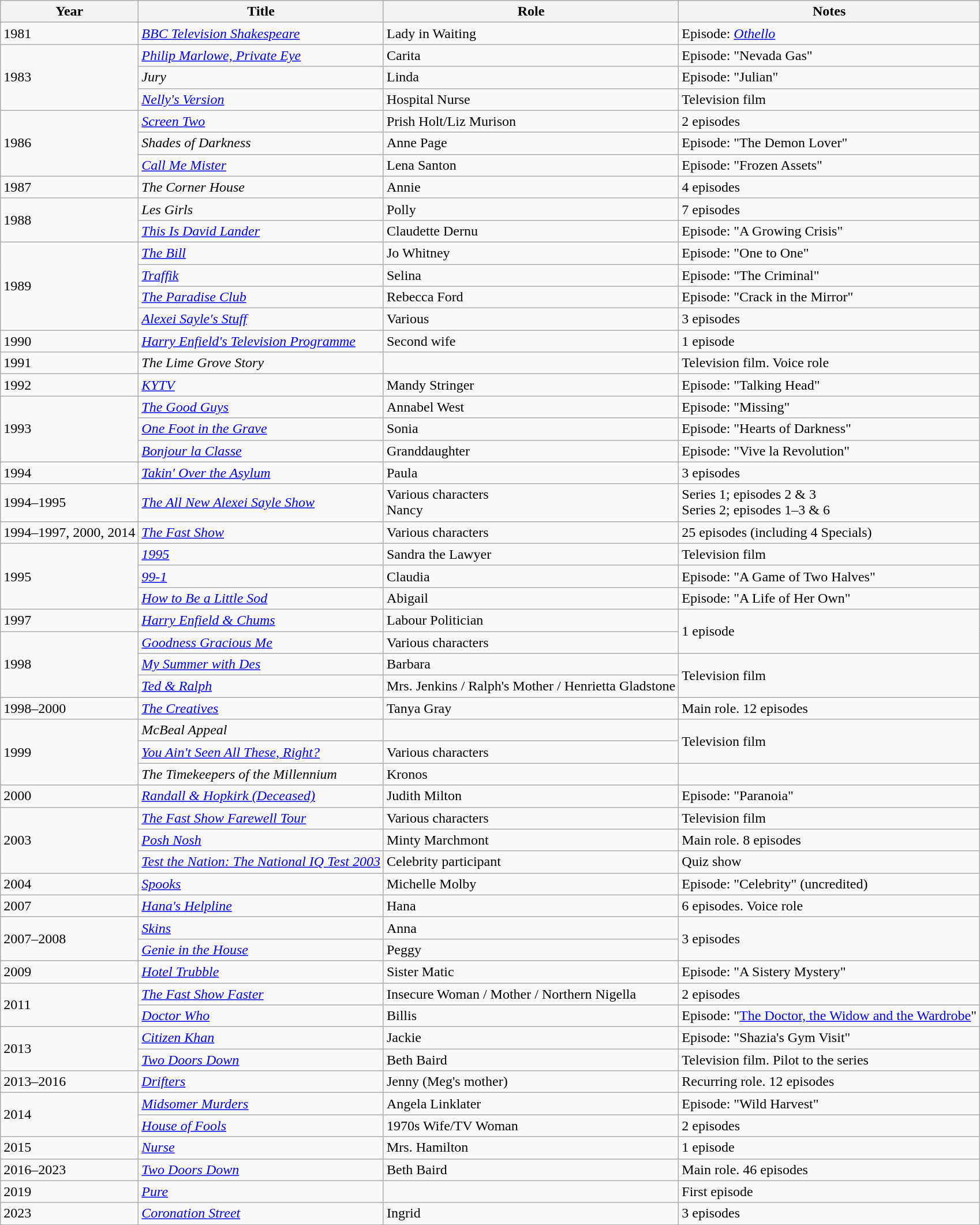<table class="wikitable">
<tr>
<th>Year</th>
<th>Title</th>
<th>Role</th>
<th>Notes</th>
</tr>
<tr>
<td>1981</td>
<td><a href='#'><em>BBC Television Shakespeare</em></a></td>
<td>Lady in Waiting</td>
<td>Episode: <em><a href='#'>Othello</a></em></td>
</tr>
<tr>
<td rowspan="3">1983</td>
<td><em><a href='#'>Philip Marlowe, Private Eye</a></em></td>
<td>Carita</td>
<td>Episode: "Nevada Gas"</td>
</tr>
<tr>
<td><em>Jury</em></td>
<td>Linda</td>
<td>Episode: "Julian"</td>
</tr>
<tr>
<td><em><a href='#'>Nelly's Version</a></em></td>
<td>Hospital Nurse</td>
<td>Television film</td>
</tr>
<tr>
<td rowspan="3">1986</td>
<td><em><a href='#'>Screen Two</a></em></td>
<td>Prish Holt/Liz Murison</td>
<td>2 episodes</td>
</tr>
<tr>
<td><em>Shades of Darkness</em></td>
<td>Anne Page</td>
<td>Episode: "The Demon Lover"</td>
</tr>
<tr>
<td><em><a href='#'>Call Me Mister</a></em></td>
<td>Lena Santon</td>
<td>Episode: "Frozen Assets"</td>
</tr>
<tr>
<td>1987</td>
<td><em>The Corner House</em></td>
<td>Annie</td>
<td>4 episodes</td>
</tr>
<tr>
<td rowspan="2">1988</td>
<td><em>Les Girls</em></td>
<td>Polly</td>
<td>7 episodes</td>
</tr>
<tr>
<td><em><a href='#'>This Is David Lander</a></em></td>
<td>Claudette Dernu</td>
<td>Episode: "A Growing Crisis"</td>
</tr>
<tr>
<td rowspan="4">1989</td>
<td><em><a href='#'>The Bill</a></em></td>
<td>Jo Whitney</td>
<td>Episode: "One to One"</td>
</tr>
<tr>
<td><em><a href='#'>Traffik</a></em></td>
<td>Selina</td>
<td>Episode: "The Criminal"</td>
</tr>
<tr>
<td><em><a href='#'>The Paradise Club</a></em></td>
<td>Rebecca Ford</td>
<td>Episode: "Crack in the Mirror"</td>
</tr>
<tr>
<td><em><a href='#'>Alexei Sayle's Stuff</a></em></td>
<td>Various</td>
<td>3 episodes</td>
</tr>
<tr>
<td>1990</td>
<td><em><a href='#'>Harry Enfield's Television Programme</a></em></td>
<td>Second wife</td>
<td>1 episode</td>
</tr>
<tr>
<td>1991</td>
<td><em>The Lime Grove Story</em></td>
<td></td>
<td>Television film. Voice role</td>
</tr>
<tr>
<td>1992</td>
<td><em><a href='#'>KYTV</a></em></td>
<td>Mandy Stringer</td>
<td>Episode: "Talking Head"</td>
</tr>
<tr>
<td rowspan="3">1993</td>
<td><em><a href='#'>The Good Guys</a></em></td>
<td>Annabel West</td>
<td>Episode: "Missing"</td>
</tr>
<tr>
<td><em><a href='#'>One Foot in the Grave</a></em></td>
<td>Sonia</td>
<td>Episode: "Hearts of Darkness"</td>
</tr>
<tr>
<td><em><a href='#'>Bonjour la Classe</a></em></td>
<td>Granddaughter</td>
<td>Episode: "Vive la Revolution"</td>
</tr>
<tr>
<td>1994</td>
<td><em><a href='#'>Takin' Over the Asylum</a></em></td>
<td>Paula</td>
<td>3 episodes</td>
</tr>
<tr>
<td>1994–1995</td>
<td><em><a href='#'>The All New Alexei Sayle Show</a></em></td>
<td>Various characters<br>Nancy</td>
<td>Series 1; episodes 2 & 3<br>Series 2; episodes 1–3 & 6</td>
</tr>
<tr>
<td>1994–1997, 2000, 2014</td>
<td><em><a href='#'>The Fast Show</a></em></td>
<td>Various characters</td>
<td>25 episodes (including 4 Specials)</td>
</tr>
<tr>
<td rowspan="3">1995</td>
<td><em><a href='#'>1995</a></em></td>
<td>Sandra the Lawyer</td>
<td>Television film</td>
</tr>
<tr>
<td><em><a href='#'>99-1</a></em></td>
<td>Claudia</td>
<td>Episode: "A Game of Two Halves"</td>
</tr>
<tr>
<td><em><a href='#'>How to Be a Little Sod</a></em></td>
<td>Abigail</td>
<td>Episode: "A Life of Her Own"</td>
</tr>
<tr>
<td>1997</td>
<td><em><a href='#'>Harry Enfield & Chums</a></em></td>
<td>Labour Politician</td>
<td rowspan="2">1 episode</td>
</tr>
<tr>
<td rowspan="3">1998</td>
<td><em><a href='#'>Goodness Gracious Me</a></em></td>
<td>Various characters</td>
</tr>
<tr>
<td><em><a href='#'>My Summer with Des</a></em></td>
<td>Barbara</td>
<td rowspan="2">Television film</td>
</tr>
<tr>
<td><em><a href='#'>Ted & Ralph</a></em></td>
<td>Mrs. Jenkins / Ralph's Mother / Henrietta Gladstone</td>
</tr>
<tr>
<td>1998–2000</td>
<td><em><a href='#'>The Creatives</a></em></td>
<td>Tanya Gray</td>
<td>Main role. 12 episodes</td>
</tr>
<tr>
<td rowspan="3">1999</td>
<td><em>McBeal Appeal</em></td>
<td></td>
<td rowspan="2">Television film</td>
</tr>
<tr>
<td><em><a href='#'>You Ain't Seen All These, Right?</a></em></td>
<td>Various characters</td>
</tr>
<tr>
<td><em>The Timekeepers of the Millennium</em></td>
<td>Kronos</td>
<td></td>
</tr>
<tr>
<td>2000</td>
<td><em><a href='#'>Randall & Hopkirk (Deceased)</a></em></td>
<td>Judith Milton</td>
<td>Episode: "Paranoia"</td>
</tr>
<tr>
<td rowspan="3">2003</td>
<td><em><a href='#'>The Fast Show Farewell Tour</a></em></td>
<td>Various characters</td>
<td>Television film</td>
</tr>
<tr>
<td><em><a href='#'>Posh Nosh</a></em></td>
<td>Minty Marchmont</td>
<td>Main role. 8 episodes</td>
</tr>
<tr>
<td><em><a href='#'>Test the Nation: The National IQ Test 2003</a></em></td>
<td>Celebrity participant</td>
<td>Quiz show</td>
</tr>
<tr>
<td>2004</td>
<td><em><a href='#'>Spooks</a></em></td>
<td>Michelle Molby</td>
<td>Episode: "Celebrity" (uncredited)</td>
</tr>
<tr>
<td>2007</td>
<td><em><a href='#'>Hana's Helpline</a></em></td>
<td>Hana</td>
<td>6 episodes. Voice role</td>
</tr>
<tr>
<td rowspan="2">2007–2008</td>
<td><em><a href='#'>Skins</a></em></td>
<td>Anna</td>
<td rowspan="2">3 episodes</td>
</tr>
<tr>
<td><em><a href='#'>Genie in the House</a></em></td>
<td>Peggy</td>
</tr>
<tr>
<td>2009</td>
<td><em><a href='#'>Hotel Trubble</a></em></td>
<td>Sister Matic</td>
<td>Episode: "A Sistery Mystery"</td>
</tr>
<tr>
<td rowspan="2">2011</td>
<td><em><a href='#'>The Fast Show Faster</a></em></td>
<td>Insecure Woman / Mother / Northern Nigella</td>
<td>2 episodes</td>
</tr>
<tr>
<td><em><a href='#'>Doctor Who</a></em></td>
<td>Billis</td>
<td>Episode: "<a href='#'>The Doctor, the Widow and the Wardrobe</a>"</td>
</tr>
<tr>
<td rowspan="2">2013</td>
<td><em><a href='#'>Citizen Khan</a></em></td>
<td>Jackie</td>
<td>Episode: "Shazia's Gym Visit"</td>
</tr>
<tr>
<td><em><a href='#'>Two Doors Down</a></em></td>
<td>Beth Baird</td>
<td>Television film. Pilot to the series</td>
</tr>
<tr>
<td>2013–2016</td>
<td><em><a href='#'>Drifters</a></em></td>
<td>Jenny (Meg's mother)</td>
<td>Recurring role. 12 episodes</td>
</tr>
<tr>
<td rowspan="2">2014</td>
<td><em><a href='#'>Midsomer Murders</a></em></td>
<td>Angela Linklater</td>
<td>Episode: "Wild Harvest"</td>
</tr>
<tr>
<td><em><a href='#'>House of Fools</a></em></td>
<td>1970s Wife/TV Woman</td>
<td>2 episodes</td>
</tr>
<tr>
<td>2015</td>
<td><em><a href='#'>Nurse</a></em></td>
<td>Mrs. Hamilton</td>
<td>1 episode</td>
</tr>
<tr>
<td>2016–2023</td>
<td><em><a href='#'>Two Doors Down</a></em></td>
<td>Beth Baird</td>
<td>Main role. 46 episodes</td>
</tr>
<tr>
<td>2019</td>
<td><em><a href='#'>Pure</a></em></td>
<td></td>
<td>First episode</td>
</tr>
<tr>
<td>2023</td>
<td><em><a href='#'>Coronation Street</a></em></td>
<td>Ingrid</td>
<td>3 episodes</td>
</tr>
</table>
